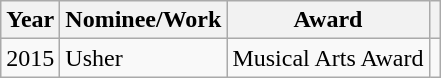<table class="wikitable">
<tr>
<th>Year</th>
<th>Nominee/Work</th>
<th>Award</th>
<th></th>
</tr>
<tr>
<td>2015</td>
<td>Usher</td>
<td>Musical Arts Award</td>
<td style="text-align:center;"></td>
</tr>
</table>
